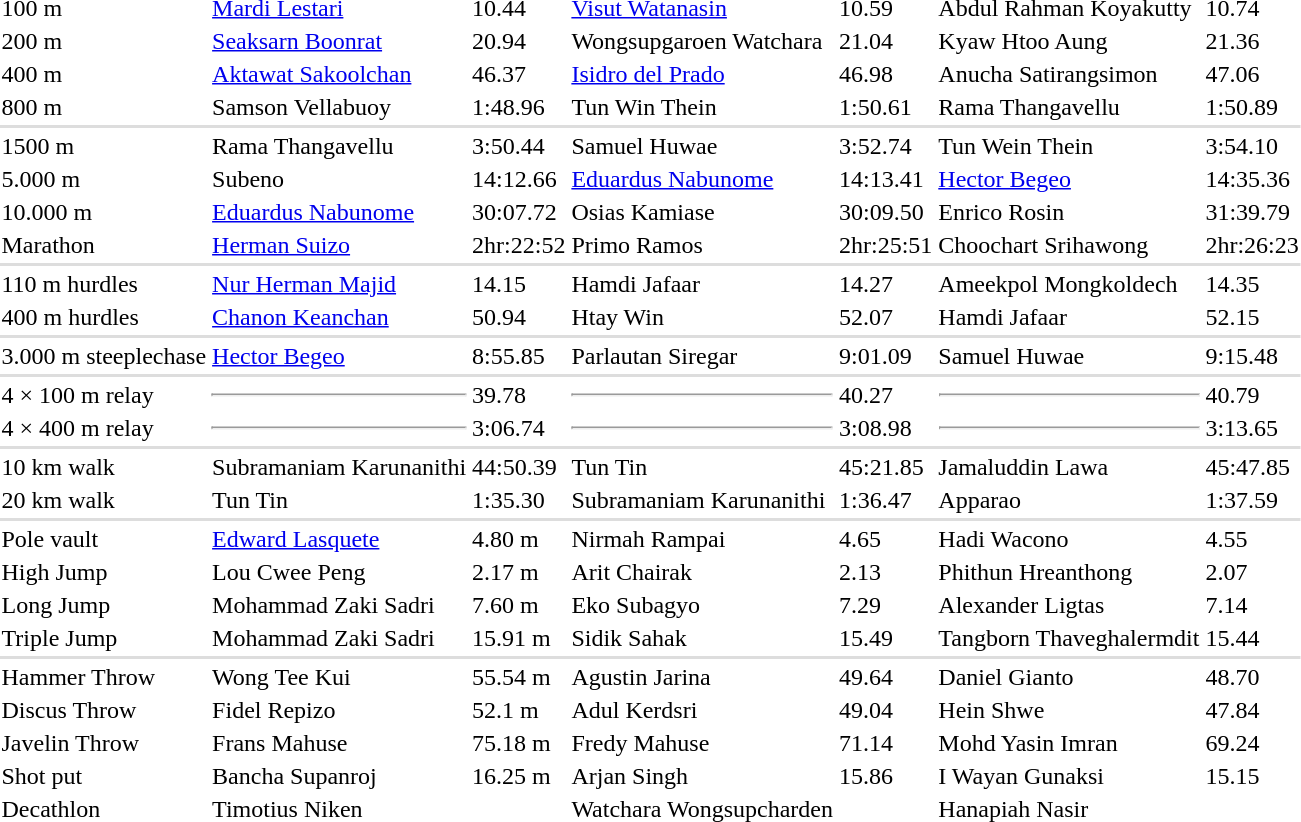<table>
<tr>
<td>100 m</td>
<td> <a href='#'>Mardi Lestari</a></td>
<td>10.44</td>
<td> <a href='#'>Visut Watanasin</a></td>
<td>10.59</td>
<td> Abdul Rahman Koyakutty</td>
<td>10.74</td>
</tr>
<tr>
<td>200 m</td>
<td> <a href='#'>Seaksarn Boonrat</a></td>
<td>20.94 </td>
<td> Wongsupgaroen Watchara</td>
<td>21.04</td>
<td> Kyaw Htoo Aung</td>
<td>21.36</td>
</tr>
<tr>
<td>400 m</td>
<td> <a href='#'>Aktawat Sakoolchan</a></td>
<td>46.37</td>
<td> <a href='#'>Isidro del Prado</a></td>
<td>46.98</td>
<td> Anucha Satirangsimon</td>
<td>47.06</td>
</tr>
<tr>
<td>800 m</td>
<td> Samson Vellabuoy</td>
<td>1:48.96</td>
<td> Tun Win Thein</td>
<td>1:50.61</td>
<td> Rama Thangavellu</td>
<td>1:50.89</td>
</tr>
<tr bgcolor=#DDDDDD>
<td colspan=7></td>
</tr>
<tr>
<td>1500 m</td>
<td> Rama Thangavellu</td>
<td>3:50.44</td>
<td> Samuel Huwae</td>
<td>3:52.74</td>
<td> Tun Wein Thein</td>
<td>3:54.10</td>
</tr>
<tr>
<td>5.000 m</td>
<td> Subeno</td>
<td>14:12.66 </td>
<td> <a href='#'>Eduardus Nabunome</a></td>
<td>14:13.41</td>
<td> <a href='#'>Hector Begeo</a></td>
<td>14:35.36</td>
</tr>
<tr>
<td>10.000 m</td>
<td> <a href='#'>Eduardus Nabunome</a></td>
<td>30:07.72 </td>
<td> Osias Kamiase</td>
<td>30:09.50</td>
<td> Enrico Rosin</td>
<td>31:39.79</td>
</tr>
<tr>
<td>Marathon</td>
<td> <a href='#'>Herman Suizo</a></td>
<td>2hr:22:52 </td>
<td> Primo Ramos</td>
<td>2hr:25:51</td>
<td> Choochart Srihawong</td>
<td>2hr:26:23</td>
</tr>
<tr bgcolor=#DDDDDD>
<td colspan=7></td>
</tr>
<tr>
<td>110 m hurdles</td>
<td> <a href='#'>Nur Herman Majid</a></td>
<td>14.15 </td>
<td> Hamdi Jafaar</td>
<td>14.27</td>
<td> Ameekpol Mongkoldech</td>
<td>14.35</td>
</tr>
<tr>
<td>400 m hurdles</td>
<td> <a href='#'>Chanon Keanchan</a></td>
<td>50.94 </td>
<td> Htay Win</td>
<td>52.07</td>
<td> Hamdi Jafaar</td>
<td>52.15</td>
</tr>
<tr bgcolor=#DDDDDD>
<td colspan=7></td>
</tr>
<tr>
<td>3.000 m steeplechase</td>
<td> <a href='#'>Hector Begeo</a></td>
<td>8:55.85 </td>
<td> Parlautan Siregar</td>
<td>9:01.09</td>
<td> Samuel Huwae</td>
<td>9:15.48</td>
</tr>
<tr bgcolor=#DDDDDD>
<td colspan=7></td>
</tr>
<tr>
<td>4 × 100 m relay</td>
<td> <hr></td>
<td>39.78</td>
<td> <hr></td>
<td>40.27</td>
<td> <hr></td>
<td>40.79</td>
</tr>
<tr>
<td>4 × 400 m relay</td>
<td> <hr></td>
<td>3:06.74</td>
<td> <hr></td>
<td>3:08.98</td>
<td> <hr></td>
<td>3:13.65</td>
</tr>
<tr bgcolor=#DDDDDD>
<td colspan=7></td>
</tr>
<tr>
<td>10 km walk</td>
<td> Subramaniam Karunanithi</td>
<td>44:50.39</td>
<td> Tun Tin</td>
<td>45:21.85</td>
<td> Jamaluddin Lawa</td>
<td>45:47.85</td>
</tr>
<tr>
<td>20 km walk</td>
<td> Tun Tin</td>
<td>1:35.30 </td>
<td> Subramaniam Karunanithi</td>
<td>1:36.47</td>
<td> Apparao</td>
<td>1:37.59</td>
</tr>
<tr bgcolor=#DDDDDD>
<td colspan=7></td>
</tr>
<tr>
<td>Pole vault</td>
<td> <a href='#'>Edward Lasquete</a></td>
<td>4.80 m</td>
<td> Nirmah Rampai</td>
<td>4.65</td>
<td> Hadi Wacono</td>
<td>4.55</td>
</tr>
<tr>
<td>High Jump</td>
<td> Lou Cwee Peng</td>
<td>2.17 m </td>
<td> Arit Chairak</td>
<td>2.13</td>
<td> Phithun Hreanthong</td>
<td>2.07</td>
</tr>
<tr>
<td>Long Jump</td>
<td> Mohammad Zaki Sadri</td>
<td>7.60 m</td>
<td> Eko Subagyo</td>
<td>7.29</td>
<td> Alexander Ligtas</td>
<td>7.14</td>
</tr>
<tr>
<td>Triple Jump</td>
<td> Mohammad Zaki Sadri</td>
<td>15.91 m</td>
<td> Sidik Sahak</td>
<td>15.49</td>
<td> Tangborn Thaveghalermdit</td>
<td>15.44</td>
</tr>
<tr bgcolor=#DDDDDD>
<td colspan=7></td>
</tr>
<tr>
<td>Hammer Throw</td>
<td> Wong Tee Kui</td>
<td>55.54 m </td>
<td> Agustin Jarina</td>
<td>49.64</td>
<td> Daniel Gianto</td>
<td>48.70</td>
</tr>
<tr>
<td>Discus Throw</td>
<td> Fidel Repizo</td>
<td>52.1 m </td>
<td> Adul Kerdsri</td>
<td>49.04</td>
<td> Hein Shwe</td>
<td>47.84</td>
</tr>
<tr>
<td>Javelin Throw</td>
<td> Frans Mahuse</td>
<td>75.18 m</td>
<td> Fredy Mahuse</td>
<td>71.14</td>
<td> Mohd Yasin Imran</td>
<td>69.24</td>
</tr>
<tr>
<td>Shot put</td>
<td> Bancha Supanroj</td>
<td>16.25 m</td>
<td> Arjan Singh</td>
<td>15.86</td>
<td> I Wayan Gunaksi</td>
<td>15.15</td>
</tr>
<tr>
<td>Decathlon</td>
<td> Timotius Niken</td>
<td></td>
<td> Watchara Wongsupcharden</td>
<td></td>
<td> Hanapiah Nasir</td>
<td></td>
</tr>
</table>
